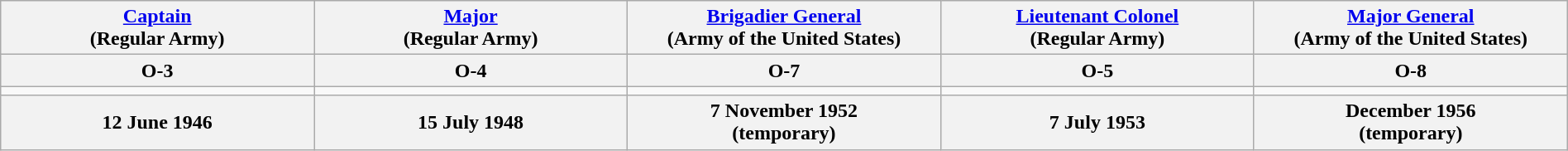<table class="wikitable"  style="margin:auto; width:100%;">
<tr>
<th><a href='#'>Captain</a><br>(Regular Army)</th>
<th><a href='#'>Major</a><br>(Regular Army)</th>
<th><a href='#'>Brigadier General</a><br>(Army of the United States)</th>
<th><a href='#'>Lieutenant Colonel</a><br>(Regular Army)</th>
<th><a href='#'>Major General</a><br>(Army of the United States)</th>
</tr>
<tr>
<th>O-3</th>
<th>O-4</th>
<th>O-7</th>
<th>O-5</th>
<th>O-8</th>
</tr>
<tr>
<td style="text-align:center; width:16%;"></td>
<td style="text-align:center; width:16%;"></td>
<td style="text-align:center; width:16%;"></td>
<td style="text-align:center; width:16%;"></td>
<td style="text-align:center; width:16%;"></td>
</tr>
<tr>
<th>12 June 1946</th>
<th>15 July 1948</th>
<th>7 November 1952<br>(temporary)</th>
<th>7 July 1953</th>
<th>December 1956<br>(temporary)</th>
</tr>
</table>
